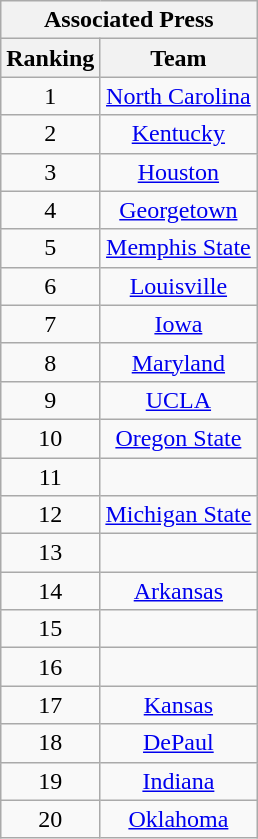<table class="wikitable" style="text-align:center;">
<tr>
<th colspan=2><strong>Associated Press</strong></th>
</tr>
<tr>
<th>Ranking</th>
<th>Team</th>
</tr>
<tr>
<td>1</td>
<td><a href='#'>North Carolina</a></td>
</tr>
<tr>
<td>2</td>
<td><a href='#'>Kentucky</a></td>
</tr>
<tr>
<td>3</td>
<td><a href='#'>Houston</a></td>
</tr>
<tr>
<td>4</td>
<td><a href='#'>Georgetown</a></td>
</tr>
<tr>
<td>5</td>
<td><a href='#'>Memphis State</a></td>
</tr>
<tr>
<td>6</td>
<td><a href='#'>Louisville</a></td>
</tr>
<tr>
<td>7</td>
<td><a href='#'>Iowa</a></td>
</tr>
<tr>
<td>8</td>
<td><a href='#'>Maryland</a></td>
</tr>
<tr>
<td>9</td>
<td><a href='#'>UCLA</a></td>
</tr>
<tr>
<td>10</td>
<td><a href='#'>Oregon State</a></td>
</tr>
<tr>
<td>11</td>
<td></td>
</tr>
<tr>
<td>12</td>
<td><a href='#'>Michigan State</a></td>
</tr>
<tr>
<td>13</td>
<td></td>
</tr>
<tr>
<td>14</td>
<td><a href='#'>Arkansas</a></td>
</tr>
<tr>
<td>15</td>
<td></td>
</tr>
<tr>
<td>16</td>
<td></td>
</tr>
<tr>
<td>17</td>
<td><a href='#'>Kansas</a></td>
</tr>
<tr>
<td>18</td>
<td><a href='#'>DePaul</a></td>
</tr>
<tr>
<td>19</td>
<td><a href='#'>Indiana</a></td>
</tr>
<tr>
<td>20</td>
<td><a href='#'>Oklahoma</a></td>
</tr>
</table>
